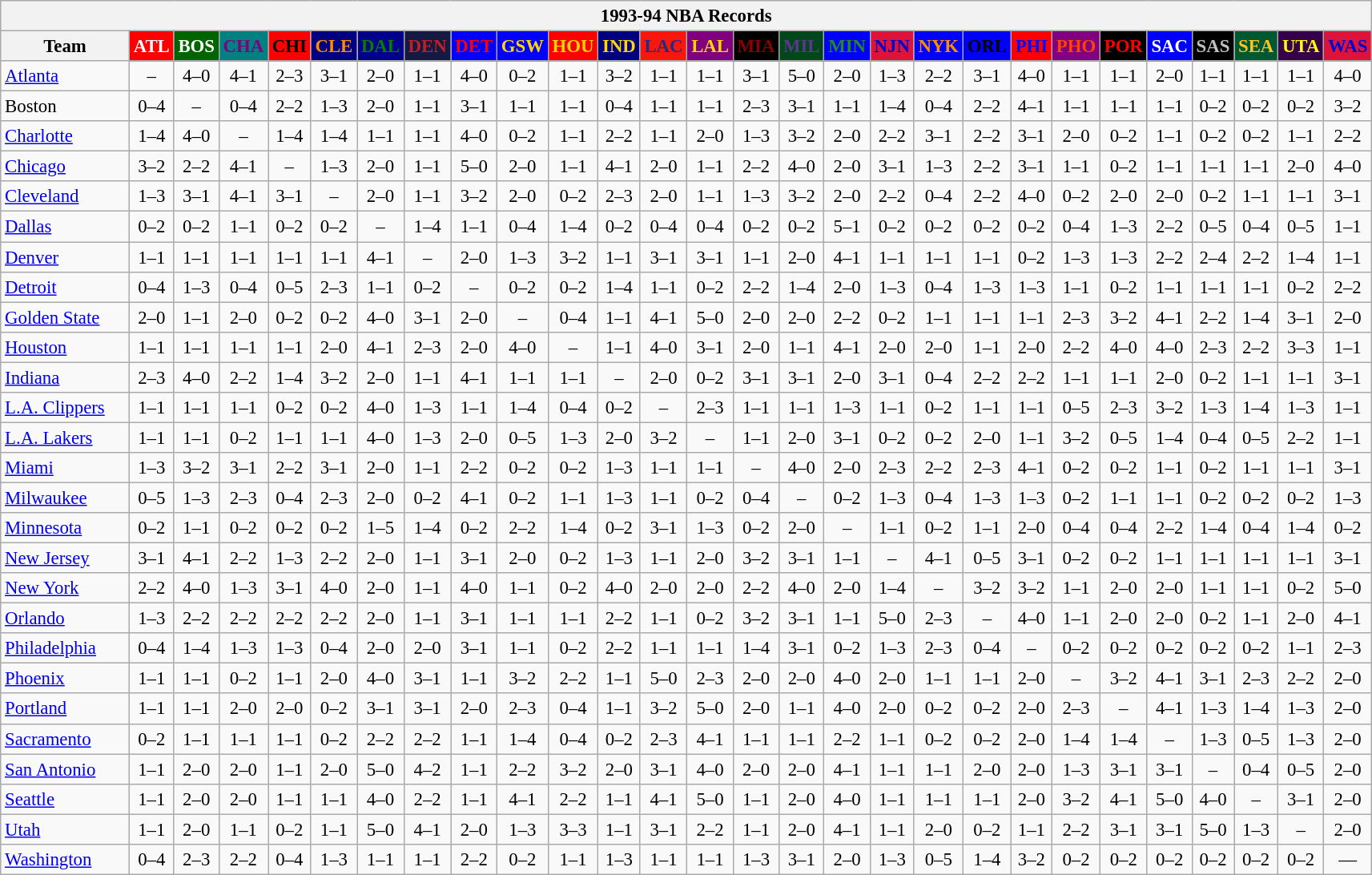<table class="wikitable" style="font-size:95%; text-align:center;">
<tr>
<th colspan=28>1993-94 NBA Records</th>
</tr>
<tr>
<th width=100>Team</th>
<th style="background:#FF0000;color:#FFFFFF;width=35">ATL</th>
<th style="background:#006400;color:#FFFFFF;width=35">BOS</th>
<th style="background:#008080;color:#800080;width=35">CHA</th>
<th style="background:#FF0000;color:#000000;width=35">CHI</th>
<th style="background:#000080;color:#FF8C00;width=35">CLE</th>
<th style="background:#00008B;color:#008000;width=35">DAL</th>
<th style="background:#141A44;color:#BC2224;width=35">DEN</th>
<th style="background:#0000FF;color:#FF0000;width=35">DET</th>
<th style="background:#0000FF;color:#FFD700;width=35">GSW</th>
<th style="background:#FF0000;color:#FFD700;width=35">HOU</th>
<th style="background:#000080;color:#FFD700;width=35">IND</th>
<th style="background:#F9160D;color:#1A2E8B;width=35">LAC</th>
<th style="background:#800080;color:#FFD700;width=35">LAL</th>
<th style="background:#000000;color:#8B0000;width=35">MIA</th>
<th style="background:#00471B;color:#5C378A;width=35">MIL</th>
<th style="background:#0000FF;color:#228B22;width=35">MIN</th>
<th style="background:#DC143C;color:#0000CD;width=35">NJN</th>
<th style="background:#0000FF;color:#FF8C00;width=35">NYK</th>
<th style="background:#0000FF;color:#000000;width=35">ORL</th>
<th style="background:#FF0000;color:#0000FF;width=35">PHI</th>
<th style="background:#800080;color:#FF4500;width=35">PHO</th>
<th style="background:#000000;color:#FF0000;width=35">POR</th>
<th style="background:#0000FF;color:#FFFFFF;width=35">SAC</th>
<th style="background:#000000;color:#C0C0C0;width=35">SAS</th>
<th style="background:#005831;color:#FFC322;width=35">SEA</th>
<th style="background:#36004A;color:#FFFF00;width=35">UTA</th>
<th style="background:#DC143C;color:#0000CD;width=35">WAS</th>
</tr>
<tr>
<td style="text-align:left;"><a href='#'>Atlanta</a></td>
<td>–</td>
<td>4–0</td>
<td>4–1</td>
<td>2–3</td>
<td>3–1</td>
<td>2–0</td>
<td>1–1</td>
<td>4–0</td>
<td>0–2</td>
<td>1–1</td>
<td>3–2</td>
<td>1–1</td>
<td>1–1</td>
<td>3–1</td>
<td>5–0</td>
<td>2–0</td>
<td>1–3</td>
<td>2–2</td>
<td>3–1</td>
<td>4–0</td>
<td>1–1</td>
<td>1–1</td>
<td>2–0</td>
<td>1–1</td>
<td>1–1</td>
<td>1–1</td>
<td>4–0</td>
</tr>
<tr>
<td style="text-align:left;">Boston</td>
<td>0–4</td>
<td>–</td>
<td>0–4</td>
<td>2–2</td>
<td>1–3</td>
<td>2–0</td>
<td>1–1</td>
<td>3–1</td>
<td>1–1</td>
<td>1–1</td>
<td>0–4</td>
<td>1–1</td>
<td>1–1</td>
<td>2–3</td>
<td>3–1</td>
<td>1–1</td>
<td>1–4</td>
<td>0–4</td>
<td>2–2</td>
<td>4–1</td>
<td>1–1</td>
<td>1–1</td>
<td>1–1</td>
<td>0–2</td>
<td>0–2</td>
<td>0–2</td>
<td>3–2</td>
</tr>
<tr>
<td style="text-align:left;"><a href='#'>Charlotte</a></td>
<td>1–4</td>
<td>4–0</td>
<td>–</td>
<td>1–4</td>
<td>1–4</td>
<td>1–1</td>
<td>1–1</td>
<td>4–0</td>
<td>0–2</td>
<td>1–1</td>
<td>2–2</td>
<td>1–1</td>
<td>2–0</td>
<td>1–3</td>
<td>3–2</td>
<td>2–0</td>
<td>2–2</td>
<td>3–1</td>
<td>2–2</td>
<td>3–1</td>
<td>2–0</td>
<td>0–2</td>
<td>1–1</td>
<td>0–2</td>
<td>0–2</td>
<td>1–1</td>
<td>2–2</td>
</tr>
<tr>
<td style="text-align:left;"><a href='#'>Chicago</a></td>
<td>3–2</td>
<td>2–2</td>
<td>4–1</td>
<td>–</td>
<td>1–3</td>
<td>2–0</td>
<td>1–1</td>
<td>5–0</td>
<td>2–0</td>
<td>1–1</td>
<td>4–1</td>
<td>2–0</td>
<td>1–1</td>
<td>2–2</td>
<td>4–0</td>
<td>2–0</td>
<td>3–1</td>
<td>1–3</td>
<td>2–2</td>
<td>3–1</td>
<td>1–1</td>
<td>0–2</td>
<td>1–1</td>
<td>1–1</td>
<td>1–1</td>
<td>2–0</td>
<td>4–0</td>
</tr>
<tr>
<td style="text-align:left;"><a href='#'>Cleveland</a></td>
<td>1–3</td>
<td>3–1</td>
<td>4–1</td>
<td>3–1</td>
<td>–</td>
<td>2–0</td>
<td>1–1</td>
<td>3–2</td>
<td>2–0</td>
<td>0–2</td>
<td>2–3</td>
<td>2–0</td>
<td>1–1</td>
<td>1–3</td>
<td>3–2</td>
<td>2–0</td>
<td>2–2</td>
<td>0–4</td>
<td>2–2</td>
<td>4–0</td>
<td>0–2</td>
<td>2–0</td>
<td>2–0</td>
<td>0–2</td>
<td>1–1</td>
<td>1–1</td>
<td>3–1</td>
</tr>
<tr>
<td style="text-align:left;"><a href='#'>Dallas</a></td>
<td>0–2</td>
<td>0–2</td>
<td>1–1</td>
<td>0–2</td>
<td>0–2</td>
<td>–</td>
<td>1–4</td>
<td>1–1</td>
<td>0–4</td>
<td>1–4</td>
<td>0–2</td>
<td>0–4</td>
<td>0–4</td>
<td>0–2</td>
<td>0–2</td>
<td>5–1</td>
<td>0–2</td>
<td>0–2</td>
<td>0–2</td>
<td>0–2</td>
<td>0–4</td>
<td>1–3</td>
<td>2–2</td>
<td>0–5</td>
<td>0–4</td>
<td>0–5</td>
<td>1–1</td>
</tr>
<tr>
<td style="text-align:left;"><a href='#'>Denver</a></td>
<td>1–1</td>
<td>1–1</td>
<td>1–1</td>
<td>1–1</td>
<td>1–1</td>
<td>4–1</td>
<td>–</td>
<td>2–0</td>
<td>1–3</td>
<td>3–2</td>
<td>1–1</td>
<td>3–1</td>
<td>3–1</td>
<td>1–1</td>
<td>2–0</td>
<td>4–1</td>
<td>1–1</td>
<td>1–1</td>
<td>1–1</td>
<td>0–2</td>
<td>1–3</td>
<td>1–3</td>
<td>2–2</td>
<td>2–4</td>
<td>2–2</td>
<td>1–4</td>
<td>1–1</td>
</tr>
<tr>
<td style="text-align:left;"><a href='#'>Detroit</a></td>
<td>0–4</td>
<td>1–3</td>
<td>0–4</td>
<td>0–5</td>
<td>2–3</td>
<td>1–1</td>
<td>0–2</td>
<td>–</td>
<td>0–2</td>
<td>0–2</td>
<td>1–4</td>
<td>1–1</td>
<td>0–2</td>
<td>2–2</td>
<td>1–4</td>
<td>2–0</td>
<td>1–3</td>
<td>0–4</td>
<td>1–3</td>
<td>1–3</td>
<td>1–1</td>
<td>0–2</td>
<td>1–1</td>
<td>1–1</td>
<td>1–1</td>
<td>0–2</td>
<td>2–2</td>
</tr>
<tr>
<td style="text-align:left;"><a href='#'>Golden State</a></td>
<td>2–0</td>
<td>1–1</td>
<td>2–0</td>
<td>0–2</td>
<td>0–2</td>
<td>4–0</td>
<td>3–1</td>
<td>2–0</td>
<td>–</td>
<td>0–4</td>
<td>1–1</td>
<td>4–1</td>
<td>5–0</td>
<td>2–0</td>
<td>2–0</td>
<td>2–2</td>
<td>0–2</td>
<td>1–1</td>
<td>1–1</td>
<td>1–1</td>
<td>2–3</td>
<td>3–2</td>
<td>4–1</td>
<td>2–2</td>
<td>1–4</td>
<td>3–1</td>
<td>2–0</td>
</tr>
<tr>
<td style="text-align:left;"><a href='#'>Houston</a></td>
<td>1–1</td>
<td>1–1</td>
<td>1–1</td>
<td>1–1</td>
<td>2–0</td>
<td>4–1</td>
<td>2–3</td>
<td>2–0</td>
<td>4–0</td>
<td>–</td>
<td>1–1</td>
<td>4–0</td>
<td>3–1</td>
<td>2–0</td>
<td>1–1</td>
<td>4–1</td>
<td>2–0</td>
<td>2–0</td>
<td>1–1</td>
<td>2–0</td>
<td>2–2</td>
<td>4–0</td>
<td>4–0</td>
<td>2–3</td>
<td>2–2</td>
<td>3–3</td>
<td>1–1</td>
</tr>
<tr>
<td style="text-align:left;"><a href='#'>Indiana</a></td>
<td>2–3</td>
<td>4–0</td>
<td>2–2</td>
<td>1–4</td>
<td>3–2</td>
<td>2–0</td>
<td>1–1</td>
<td>4–1</td>
<td>1–1</td>
<td>1–1</td>
<td>–</td>
<td>2–0</td>
<td>0–2</td>
<td>3–1</td>
<td>3–1</td>
<td>2–0</td>
<td>3–1</td>
<td>0–4</td>
<td>2–2</td>
<td>2–2</td>
<td>1–1</td>
<td>1–1</td>
<td>2–0</td>
<td>0–2</td>
<td>1–1</td>
<td>1–1</td>
<td>3–1</td>
</tr>
<tr>
<td style="text-align:left;"><a href='#'>L.A. Clippers</a></td>
<td>1–1</td>
<td>1–1</td>
<td>1–1</td>
<td>0–2</td>
<td>0–2</td>
<td>4–0</td>
<td>1–3</td>
<td>1–1</td>
<td>1–4</td>
<td>0–4</td>
<td>0–2</td>
<td>–</td>
<td>2–3</td>
<td>1–1</td>
<td>1–1</td>
<td>1–3</td>
<td>1–1</td>
<td>0–2</td>
<td>1–1</td>
<td>1–1</td>
<td>0–5</td>
<td>2–3</td>
<td>3–2</td>
<td>1–3</td>
<td>1–4</td>
<td>1–3</td>
<td>1–1</td>
</tr>
<tr>
<td style="text-align:left;"><a href='#'>L.A. Lakers</a></td>
<td>1–1</td>
<td>1–1</td>
<td>0–2</td>
<td>1–1</td>
<td>1–1</td>
<td>4–0</td>
<td>1–3</td>
<td>2–0</td>
<td>0–5</td>
<td>1–3</td>
<td>2–0</td>
<td>3–2</td>
<td>–</td>
<td>1–1</td>
<td>2–0</td>
<td>3–1</td>
<td>0–2</td>
<td>0–2</td>
<td>2–0</td>
<td>1–1</td>
<td>3–2</td>
<td>0–5</td>
<td>1–4</td>
<td>0–4</td>
<td>0–5</td>
<td>2–2</td>
<td>1–1</td>
</tr>
<tr>
<td style="text-align:left;"><a href='#'>Miami</a></td>
<td>1–3</td>
<td>3–2</td>
<td>3–1</td>
<td>2–2</td>
<td>3–1</td>
<td>2–0</td>
<td>1–1</td>
<td>2–2</td>
<td>0–2</td>
<td>0–2</td>
<td>1–3</td>
<td>1–1</td>
<td>1–1</td>
<td>–</td>
<td>4–0</td>
<td>2–0</td>
<td>2–3</td>
<td>2–2</td>
<td>2–3</td>
<td>4–1</td>
<td>0–2</td>
<td>0–2</td>
<td>1–1</td>
<td>0–2</td>
<td>1–1</td>
<td>1–1</td>
<td>3–1</td>
</tr>
<tr>
<td style="text-align:left;"><a href='#'>Milwaukee</a></td>
<td>0–5</td>
<td>1–3</td>
<td>2–3</td>
<td>0–4</td>
<td>2–3</td>
<td>2–0</td>
<td>0–2</td>
<td>4–1</td>
<td>0–2</td>
<td>1–1</td>
<td>1–3</td>
<td>1–1</td>
<td>0–2</td>
<td>0–4</td>
<td>–</td>
<td>0–2</td>
<td>1–3</td>
<td>0–4</td>
<td>1–3</td>
<td>1–3</td>
<td>0–2</td>
<td>1–1</td>
<td>1–1</td>
<td>0–2</td>
<td>0–2</td>
<td>0–2</td>
<td>1–3</td>
</tr>
<tr>
<td style="text-align:left;"><a href='#'>Minnesota</a></td>
<td>0–2</td>
<td>1–1</td>
<td>0–2</td>
<td>0–2</td>
<td>0–2</td>
<td>1–5</td>
<td>1–4</td>
<td>0–2</td>
<td>2–2</td>
<td>1–4</td>
<td>0–2</td>
<td>3–1</td>
<td>1–3</td>
<td>0–2</td>
<td>2–0</td>
<td>–</td>
<td>1–1</td>
<td>0–2</td>
<td>1–1</td>
<td>2–0</td>
<td>0–4</td>
<td>0–4</td>
<td>2–2</td>
<td>1–4</td>
<td>0–4</td>
<td>1–4</td>
<td>0–2</td>
</tr>
<tr>
<td style="text-align:left;"><a href='#'>New Jersey</a></td>
<td>3–1</td>
<td>4–1</td>
<td>2–2</td>
<td>1–3</td>
<td>2–2</td>
<td>2–0</td>
<td>1–1</td>
<td>3–1</td>
<td>2–0</td>
<td>0–2</td>
<td>1–3</td>
<td>1–1</td>
<td>2–0</td>
<td>3–2</td>
<td>3–1</td>
<td>1–1</td>
<td>–</td>
<td>4–1</td>
<td>0–5</td>
<td>3–1</td>
<td>0–2</td>
<td>0–2</td>
<td>1–1</td>
<td>1–1</td>
<td>1–1</td>
<td>1–1</td>
<td>3–1</td>
</tr>
<tr>
<td style="text-align:left;"><a href='#'>New York</a></td>
<td>2–2</td>
<td>4–0</td>
<td>1–3</td>
<td>3–1</td>
<td>4–0</td>
<td>2–0</td>
<td>1–1</td>
<td>4–0</td>
<td>1–1</td>
<td>0–2</td>
<td>4–0</td>
<td>2–0</td>
<td>2–0</td>
<td>2–2</td>
<td>4–0</td>
<td>2–0</td>
<td>1–4</td>
<td>–</td>
<td>3–2</td>
<td>3–2</td>
<td>1–1</td>
<td>2–0</td>
<td>2–0</td>
<td>1–1</td>
<td>1–1</td>
<td>0–2</td>
<td>5–0</td>
</tr>
<tr>
<td style="text-align:left;"><a href='#'>Orlando</a></td>
<td>1–3</td>
<td>2–2</td>
<td>2–2</td>
<td>2–2</td>
<td>2–2</td>
<td>2–0</td>
<td>1–1</td>
<td>3–1</td>
<td>1–1</td>
<td>1–1</td>
<td>2–2</td>
<td>1–1</td>
<td>0–2</td>
<td>3–2</td>
<td>3–1</td>
<td>1–1</td>
<td>5–0</td>
<td>2–3</td>
<td>–</td>
<td>4–0</td>
<td>1–1</td>
<td>2–0</td>
<td>2–0</td>
<td>0–2</td>
<td>1–1</td>
<td>2–0</td>
<td>4–1</td>
</tr>
<tr>
<td style="text-align:left;"><a href='#'>Philadelphia</a></td>
<td>0–4</td>
<td>1–4</td>
<td>1–3</td>
<td>1–3</td>
<td>0–4</td>
<td>2–0</td>
<td>2–0</td>
<td>3–1</td>
<td>1–1</td>
<td>0–2</td>
<td>2–2</td>
<td>1–1</td>
<td>1–1</td>
<td>1–4</td>
<td>3–1</td>
<td>0–2</td>
<td>1–3</td>
<td>2–3</td>
<td>0–4</td>
<td>–</td>
<td>0–2</td>
<td>0–2</td>
<td>0–2</td>
<td>0–2</td>
<td>0–2</td>
<td>1–1</td>
<td>2–3</td>
</tr>
<tr>
<td style="text-align:left;"><a href='#'>Phoenix</a></td>
<td>1–1</td>
<td>1–1</td>
<td>0–2</td>
<td>1–1</td>
<td>2–0</td>
<td>4–0</td>
<td>3–1</td>
<td>1–1</td>
<td>3–2</td>
<td>2–2</td>
<td>1–1</td>
<td>5–0</td>
<td>2–3</td>
<td>2–0</td>
<td>2–0</td>
<td>4–0</td>
<td>2–0</td>
<td>1–1</td>
<td>1–1</td>
<td>2–0</td>
<td>–</td>
<td>3–2</td>
<td>4–1</td>
<td>3–1</td>
<td>2–3</td>
<td>2–2</td>
<td>2–0</td>
</tr>
<tr>
<td style="text-align:left;"><a href='#'>Portland</a></td>
<td>1–1</td>
<td>1–1</td>
<td>2–0</td>
<td>2–0</td>
<td>0–2</td>
<td>3–1</td>
<td>3–1</td>
<td>2–0</td>
<td>2–3</td>
<td>0–4</td>
<td>1–1</td>
<td>3–2</td>
<td>5–0</td>
<td>2–0</td>
<td>1–1</td>
<td>4–0</td>
<td>2–0</td>
<td>0–2</td>
<td>0–2</td>
<td>2–0</td>
<td>2–3</td>
<td>–</td>
<td>4–1</td>
<td>1–3</td>
<td>1–4</td>
<td>1–3</td>
<td>2–0</td>
</tr>
<tr>
<td style="text-align:left;"><a href='#'>Sacramento</a></td>
<td>0–2</td>
<td>1–1</td>
<td>1–1</td>
<td>1–1</td>
<td>0–2</td>
<td>2–2</td>
<td>2–2</td>
<td>1–1</td>
<td>1–4</td>
<td>0–4</td>
<td>0–2</td>
<td>2–3</td>
<td>4–1</td>
<td>1–1</td>
<td>1–1</td>
<td>2–2</td>
<td>1–1</td>
<td>0–2</td>
<td>0–2</td>
<td>2–0</td>
<td>1–4</td>
<td>1–4</td>
<td>–</td>
<td>1–3</td>
<td>0–5</td>
<td>1–3</td>
<td>2–0</td>
</tr>
<tr>
<td style="text-align:left;"><a href='#'>San Antonio</a></td>
<td>1–1</td>
<td>2–0</td>
<td>2–0</td>
<td>1–1</td>
<td>2–0</td>
<td>5–0</td>
<td>4–2</td>
<td>1–1</td>
<td>2–2</td>
<td>3–2</td>
<td>2–0</td>
<td>3–1</td>
<td>4–0</td>
<td>2–0</td>
<td>2–0</td>
<td>4–1</td>
<td>1–1</td>
<td>1–1</td>
<td>2–0</td>
<td>2–0</td>
<td>1–3</td>
<td>3–1</td>
<td>3–1</td>
<td>–</td>
<td>0–4</td>
<td>0–5</td>
<td>2–0</td>
</tr>
<tr>
<td style="text-align:left;"><a href='#'>Seattle</a></td>
<td>1–1</td>
<td>2–0</td>
<td>2–0</td>
<td>1–1</td>
<td>1–1</td>
<td>4–0</td>
<td>2–2</td>
<td>1–1</td>
<td>4–1</td>
<td>2–2</td>
<td>1–1</td>
<td>4–1</td>
<td>5–0</td>
<td>1–1</td>
<td>2–0</td>
<td>4–0</td>
<td>1–1</td>
<td>1–1</td>
<td>1–1</td>
<td>2–0</td>
<td>3–2</td>
<td>4–1</td>
<td>5–0</td>
<td>4–0</td>
<td>–</td>
<td>3–1</td>
<td>2–0</td>
</tr>
<tr>
<td style="text-align:left;"><a href='#'>Utah</a></td>
<td>1–1</td>
<td>2–0</td>
<td>1–1</td>
<td>0–2</td>
<td>1–1</td>
<td>5–0</td>
<td>4–1</td>
<td>2–0</td>
<td>1–3</td>
<td>3–3</td>
<td>1–1</td>
<td>3–1</td>
<td>2–2</td>
<td>1–1</td>
<td>2–0</td>
<td>4–1</td>
<td>1–1</td>
<td>2–0</td>
<td>0–2</td>
<td>1–1</td>
<td>2–2</td>
<td>3–1</td>
<td>3–1</td>
<td>5–0</td>
<td>1–3</td>
<td>–</td>
<td>2–0</td>
</tr>
<tr>
<td style="text-align:left;"><a href='#'>Washington</a></td>
<td>0–4</td>
<td>2–3</td>
<td>2–2</td>
<td>0–4</td>
<td>1–3</td>
<td>1–1</td>
<td>1–1</td>
<td>2–2</td>
<td>0–2</td>
<td>1–1</td>
<td>1–3</td>
<td>1–1</td>
<td>1–1</td>
<td>1–3</td>
<td>3–1</td>
<td>2–0</td>
<td>1–3</td>
<td>0–5</td>
<td>1–4</td>
<td>3–2</td>
<td>0–2</td>
<td>0–2</td>
<td>0–2</td>
<td>0–2</td>
<td>0–2</td>
<td>0–2</td>
<td>—</td>
</tr>
</table>
